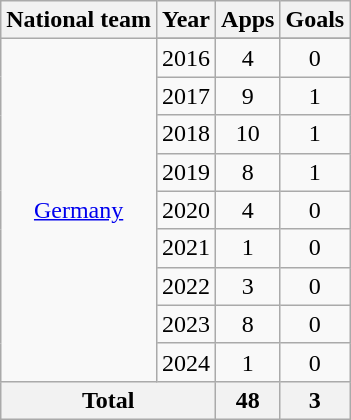<table class="wikitable" style="text-align: center;">
<tr>
<th>National team</th>
<th>Year</th>
<th>Apps</th>
<th>Goals</th>
</tr>
<tr>
<td rowspan="10"><a href='#'>Germany</a></td>
</tr>
<tr>
<td>2016</td>
<td>4</td>
<td>0</td>
</tr>
<tr>
<td>2017</td>
<td>9</td>
<td>1</td>
</tr>
<tr>
<td>2018</td>
<td>10</td>
<td>1</td>
</tr>
<tr>
<td>2019</td>
<td>8</td>
<td>1</td>
</tr>
<tr>
<td>2020</td>
<td>4</td>
<td>0</td>
</tr>
<tr>
<td>2021</td>
<td>1</td>
<td>0</td>
</tr>
<tr>
<td>2022</td>
<td>3</td>
<td>0</td>
</tr>
<tr>
<td>2023</td>
<td>8</td>
<td>0</td>
</tr>
<tr>
<td>2024</td>
<td>1</td>
<td>0</td>
</tr>
<tr>
<th colspan=2>Total</th>
<th>48</th>
<th>3</th>
</tr>
</table>
